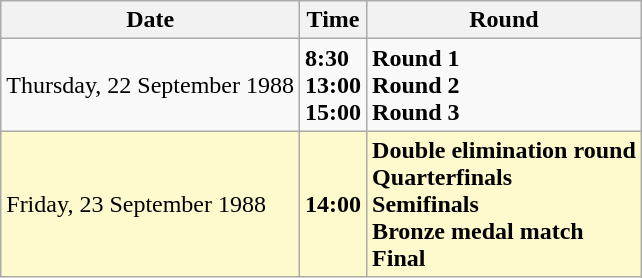<table class="wikitable">
<tr>
<th>Date</th>
<th>Time</th>
<th>Round</th>
</tr>
<tr>
<td>Thursday, 22 September 1988</td>
<td><strong>8:30</strong><br><strong>13:00</strong><br><strong>15:00</strong></td>
<td><strong>Round 1</strong><br><strong>Round 2</strong><br><strong>Round 3</strong></td>
</tr>
<tr style=background:lemonchiffon>
<td>Friday, 23 September 1988</td>
<td><strong>14:00</strong></td>
<td><strong>Double elimination round</strong><br><strong>Quarterfinals</strong><br><strong>Semifinals</strong><br><strong>Bronze medal match</strong><br><strong>Final</strong></td>
</tr>
</table>
